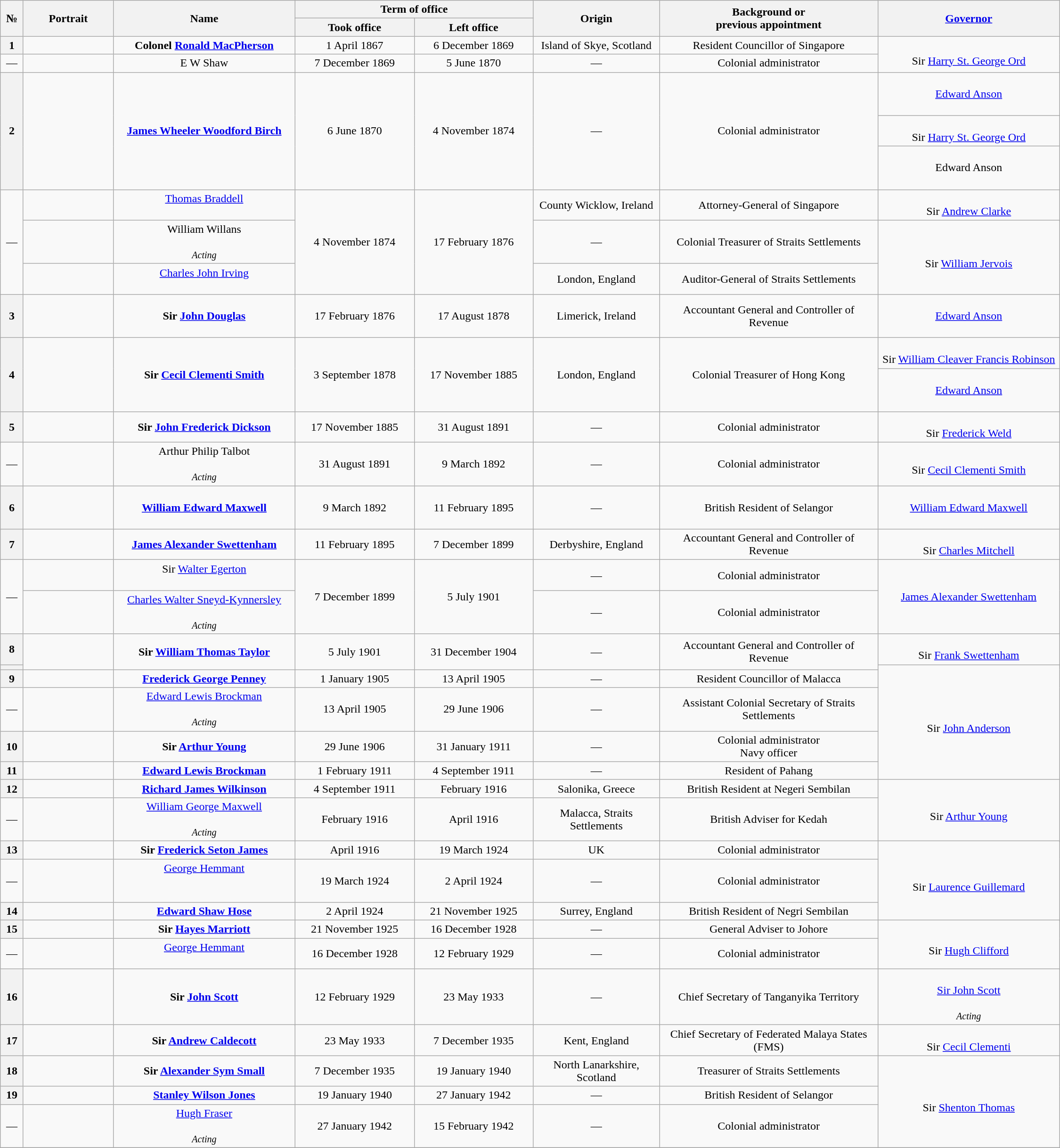<table class=wikitable style=text-align:center width=1500px>
<tr>
<th rowspan=2 width=25px><strong>№</strong></th>
<th rowspan=2 width=120px>Portrait</th>
<th rowspan=2 width=250px>Name<br></th>
<th colspan=2 width=350px>Term of office</th>
<th rowspan=2>Origin</th>
<th rowspan=2>Background or<br>previous appointment</th>
<th rowspan=2 width=250px><a href='#'>Governor</a><br></th>
</tr>
<tr>
<th>Took office</th>
<th>Left office</th>
</tr>
<tr>
<th>1</th>
<td></td>
<td><strong>Colonel <a href='#'>Ronald MacPherson</a></strong><br></td>
<td>1 April 1867</td>
<td>6 December 1869<br></td>
<td>Island of Skye, Scotland</td>
<td>Resident Councillor of Singapore</td>
<td rowspan=3><br>Sir <a href='#'>Harry St. George Ord</a><br></td>
</tr>
<tr>
<td>—</td>
<td></td>
<td>E W Shaw<br></td>
<td>7 December 1869</td>
<td>5 June 1870</td>
<td>—</td>
<td>Colonial administrator</td>
</tr>
<tr>
<th rowspan=5>2</th>
<td rowspan=5></td>
<td rowspan=5><strong><a href='#'>James Wheeler Woodford Birch</a></strong><br></td>
<td rowspan=5>6 June 1870</td>
<td rowspan=5>4 November 1874</td>
<td rowspan=5>—</td>
<td rowspan=5>Colonial administrator</td>
</tr>
<tr>
<td><br><a href='#'>Edward Anson</a><br><br><em></em></td>
</tr>
<tr>
<td><br>Sir <a href='#'>Harry St. George Ord</a><br></td>
</tr>
<tr>
<td><br>Edward Anson<br><br><em></em></td>
</tr>
<tr>
<td rowspan=3><br>Sir <a href='#'>Andrew Clarke</a><br></td>
</tr>
<tr>
<td rowspan=4>—</td>
<td></td>
<td><a href='#'>Thomas Braddell</a><br><br><em></em></td>
<td rowspan=4>4 November 1874</td>
<td rowspan=4>17 February 1876</td>
<td>County Wicklow, Ireland</td>
<td>Attorney-General of Singapore</td>
</tr>
<tr>
<td rowspan=2></td>
<td rowspan=2>William Willans<br><br><small><em>Acting</em></small></td>
<td rowspan=2>—</td>
<td rowspan=2>Colonial Treasurer of Straits Settlements</td>
</tr>
<tr>
<td rowspan=3><br>Sir <a href='#'>William Jervois</a><br></td>
</tr>
<tr>
<td></td>
<td><a href='#'>Charles John Irving</a><br><br></td>
<td>London, England</td>
<td>Auditor-General of Straits Settlements</td>
</tr>
<tr>
<th rowspan=3>3</th>
<td rowspan=3></td>
<td rowspan=3><strong>Sir <a href='#'>John Douglas</a></strong><br></td>
<td rowspan=3>17 February 1876</td>
<td rowspan=3>17 August 1878</td>
<td rowspan=3>Limerick, Ireland</td>
<td rowspan=3>Accountant General and Controller of Revenue</td>
</tr>
<tr>
<td><br><a href='#'>Edward Anson</a><br><br><em></em></td>
</tr>
<tr>
<td rowspan=2><br>Sir <a href='#'>William Cleaver Francis Robinson</a><br></td>
</tr>
<tr>
<th rowspan=3>4</th>
<td rowspan=3></td>
<td rowspan=3><strong>Sir <a href='#'>Cecil Clementi Smith</a></strong><br></td>
<td rowspan=3>3 September 1878</td>
<td rowspan=3>17 November 1885</td>
<td rowspan=3>London, England</td>
<td rowspan=3>Colonial Treasurer of Hong Kong</td>
</tr>
<tr>
<td><br><a href='#'>Edward Anson</a><br><br><em></em></td>
</tr>
<tr>
<td rowspan=2><br>Sir <a href='#'>Frederick Weld</a><br></td>
</tr>
<tr>
<th rowspan=2>5</th>
<td rowspan=2></td>
<td rowspan=2><strong>Sir <a href='#'>John Frederick Dickson</a></strong><br></td>
<td rowspan=2>17 November 1885<br></td>
<td rowspan=2>31 August 1891<br></td>
<td rowspan=2>—</td>
<td rowspan=2>Colonial administrator</td>
</tr>
<tr>
<td rowspan=3><br>Sir <a href='#'>Cecil Clementi Smith</a><br></td>
</tr>
<tr>
<td>—</td>
<td></td>
<td>Arthur Philip Talbot<br><br><small><em>Acting</em></small></td>
<td>31 August 1891<br></td>
<td>9 March 1892<br></td>
<td>—</td>
<td>Colonial administrator</td>
</tr>
<tr>
<th rowspan=3>6</th>
<td rowspan=3></td>
<td rowspan=3><strong><a href='#'>William Edward Maxwell</a></strong><br></td>
<td rowspan=3>9 March 1892<br></td>
<td rowspan=3>11 February 1895</td>
<td rowspan=3>—</td>
<td rowspan=3>British Resident of Selangor</td>
</tr>
<tr>
<td><br><a href='#'>William Edward Maxwell</a><br><br><em></em></td>
</tr>
<tr>
<td rowspan=2><br>Sir <a href='#'>Charles Mitchell</a><br></td>
</tr>
<tr>
<th>7</th>
<td></td>
<td><strong><a href='#'>James Alexander Swettenham</a></strong><br></td>
<td>11 February 1895</td>
<td>7 December 1899</td>
<td>Derbyshire, England</td>
<td>Accountant General and Controller of Revenue</td>
</tr>
<tr>
<td rowspan=2>—</td>
<td></td>
<td>Sir <a href='#'>Walter Egerton</a><br><br></td>
<td rowspan=2>7 December 1899</td>
<td rowspan=2>5 July 1901</td>
<td>—</td>
<td>Colonial administrator</td>
<td rowspan=2><br><a href='#'>James Alexander Swettenham</a><br><br><em></em></td>
</tr>
<tr>
<td></td>
<td><a href='#'>Charles Walter Sneyd-Kynnersley</a><br><br><small><em>Acting</em></small></td>
<td>—</td>
<td>Colonial administrator</td>
</tr>
<tr>
<th rowspan=2>8</th>
<td rowspan=3></td>
<td rowspan=3><strong>Sir <a href='#'>William Thomas Taylor</a></strong><br></td>
<td rowspan=3>5 July 1901</td>
<td rowspan=3>31 December 1904</td>
<td rowspan=3>—</td>
<td rowspan=3>Accountant General and Controller of Revenue</td>
<td><br>Sir <a href='#'>Frank Swettenham</a><br></td>
</tr>
<tr>
<td rowspan=6><br>Sir <a href='#'>John Anderson</a><br></td>
</tr>
<tr>
<th></th>
</tr>
<tr>
<th>9</th>
<td></td>
<td><strong><a href='#'>Frederick George Penney</a></strong><br></td>
<td>1 January 1905</td>
<td>13 April 1905</td>
<td>—</td>
<td>Resident Councillor of Malacca</td>
</tr>
<tr>
<td>—</td>
<td></td>
<td><a href='#'>Edward Lewis Brockman</a><br><br><small><em>Acting</em></small></td>
<td>13 April 1905</td>
<td>29 June 1906</td>
<td>—</td>
<td>Assistant Colonial Secretary of Straits Settlements</td>
</tr>
<tr>
<th>10</th>
<td></td>
<td><strong>Sir <a href='#'>Arthur Young</a></strong><br></td>
<td>29 June 1906</td>
<td>31 January 1911<br></td>
<td>—</td>
<td>Colonial administrator<br> Navy officer</td>
</tr>
<tr>
<th>11</th>
<td></td>
<td><strong><a href='#'>Edward Lewis Brockman</a></strong><br></td>
<td>1 February 1911<br></td>
<td>4 September 1911<br></td>
<td>—</td>
<td>Resident of Pahang</td>
</tr>
<tr>
<th>12</th>
<td></td>
<td><strong><a href='#'>Richard James Wilkinson</a></strong><br></td>
<td>4 September 1911<br></td>
<td>February 1916</td>
<td>Salonika, Greece</td>
<td>British Resident at Negeri Sembilan</td>
<td rowspan=3><br>Sir <a href='#'>Arthur Young</a><br></td>
</tr>
<tr>
<td>—</td>
<td></td>
<td><a href='#'>William George Maxwell</a><br><br><small><em>Acting</em></small></td>
<td>February 1916<br></td>
<td>April 1916</td>
<td>Malacca, Straits Settlements</td>
<td>British Adviser for Kedah</td>
</tr>
<tr>
<th rowspan=2>13</th>
<td rowspan=2></td>
<td rowspan=2><strong>Sir <a href='#'>Frederick Seton James</a></strong><br></td>
<td rowspan=2>April 1916</td>
<td rowspan=2>19 March 1924</td>
<td rowspan=2>UK</td>
<td rowspan=2>Colonial administrator</td>
</tr>
<tr>
<td rowspan=4><br>Sir <a href='#'>Laurence Guillemard</a><br></td>
</tr>
<tr>
<td>—</td>
<td></td>
<td><a href='#'>George Hemmant</a><br><br><br></td>
<td>19 March 1924</td>
<td>2 April 1924</td>
<td>—</td>
<td>Colonial administrator</td>
</tr>
<tr>
<th>14</th>
<td></td>
<td><strong><a href='#'>Edward Shaw Hose</a></strong><br></td>
<td>2 April 1924</td>
<td>21 November 1925</td>
<td>Surrey, England</td>
<td>British Resident of Negri Sembilan</td>
</tr>
<tr>
<th rowspan=2>15</th>
<td rowspan=2></td>
<td rowspan=2><strong>Sir <a href='#'>Hayes Marriott</a></strong><br></td>
<td rowspan=2>21 November 1925</td>
<td rowspan=2>16 December 1928</td>
<td rowspan=2>—</td>
<td rowspan=2>General Adviser to Johore</td>
</tr>
<tr>
<td rowspan=3><br>Sir <a href='#'>Hugh Clifford</a><br></td>
</tr>
<tr>
<td>—</td>
<td></td>
<td><a href='#'>George Hemmant</a><br><br></td>
<td>16 December 1928</td>
<td>12 February 1929</td>
<td>—</td>
<td>Colonial administrator</td>
</tr>
<tr>
<th rowspan=3>16</th>
<td rowspan=3></td>
<td rowspan=3><strong>Sir <a href='#'>John Scott</a></strong><br></td>
<td rowspan=3>12 February 1929</td>
<td rowspan=3>23 May 1933</td>
<td rowspan=3>—</td>
<td rowspan=3>Chief Secretary of Tanganyika Territory</td>
</tr>
<tr>
<td><br><a href='#'>Sir John Scott</a><br><br><em><small>Acting</small></em></td>
</tr>
<tr>
<td rowspan=2><br>Sir <a href='#'>Cecil Clementi</a><br></td>
</tr>
<tr>
<th rowspan=2>17</th>
<td rowspan=2></td>
<td rowspan=2><strong>Sir <a href='#'>Andrew Caldecott</a></strong><br></td>
<td rowspan=2>23 May 1933</td>
<td rowspan=2>7 December 1935</td>
<td rowspan=2>Kent, England</td>
<td rowspan=2>Chief Secretary of Federated Malaya States (FMS)</td>
</tr>
<tr>
<td rowspan=4><br>Sir <a href='#'>Shenton Thomas</a><br></td>
</tr>
<tr>
<th>18</th>
<td></td>
<td><strong>Sir <a href='#'>Alexander Sym Small</a></strong><br></td>
<td>7 December 1935</td>
<td>19 January 1940</td>
<td>North Lanarkshire, Scotland</td>
<td>Treasurer of Straits Settlements</td>
</tr>
<tr>
<th>19</th>
<td></td>
<td><strong><a href='#'>Stanley Wilson Jones</a></strong><br></td>
<td>19 January 1940</td>
<td>27 January 1942</td>
<td>—</td>
<td>British Resident of Selangor</td>
</tr>
<tr>
<td>—</td>
<td></td>
<td><a href='#'>Hugh Fraser</a><br><br><small><em>Acting</em></small></td>
<td>27 January 1942</td>
<td>15 February 1942</td>
<td>—</td>
<td>Colonial administrator</td>
</tr>
<tr>
</tr>
</table>
